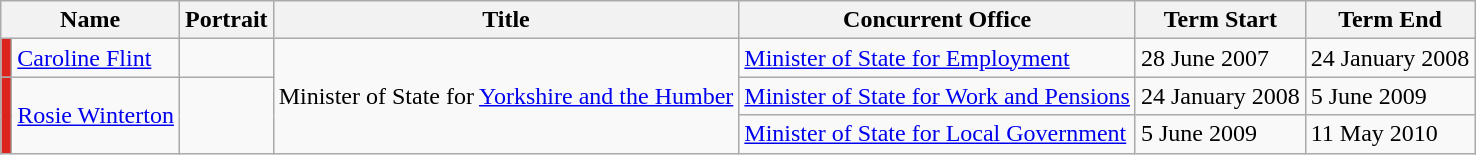<table class="wikitable">
<tr>
<th colspan="2">Name</th>
<th>Portrait</th>
<th>Title</th>
<th>Concurrent Office</th>
<th>Term Start</th>
<th>Term End</th>
</tr>
<tr>
<th style="background-color: #DC241f"></th>
<td><a href='#'>Caroline Flint</a></td>
<td></td>
<td rowspan="3">Minister of State for <a href='#'>Yorkshire and the Humber</a></td>
<td><a href='#'>Minister of State for Employment</a></td>
<td>28 June 2007</td>
<td>24 January 2008</td>
</tr>
<tr>
<th rowspan="2" style="background-color: #DC241f"></th>
<td rowspan="2"><a href='#'>Rosie Winterton</a></td>
<td rowspan="2"></td>
<td><a href='#'>Minister of State for Work and Pensions</a></td>
<td>24 January 2008</td>
<td>5 June 2009</td>
</tr>
<tr>
<td><a href='#'>Minister of State for Local Government</a></td>
<td>5 June 2009</td>
<td>11 May 2010</td>
</tr>
</table>
